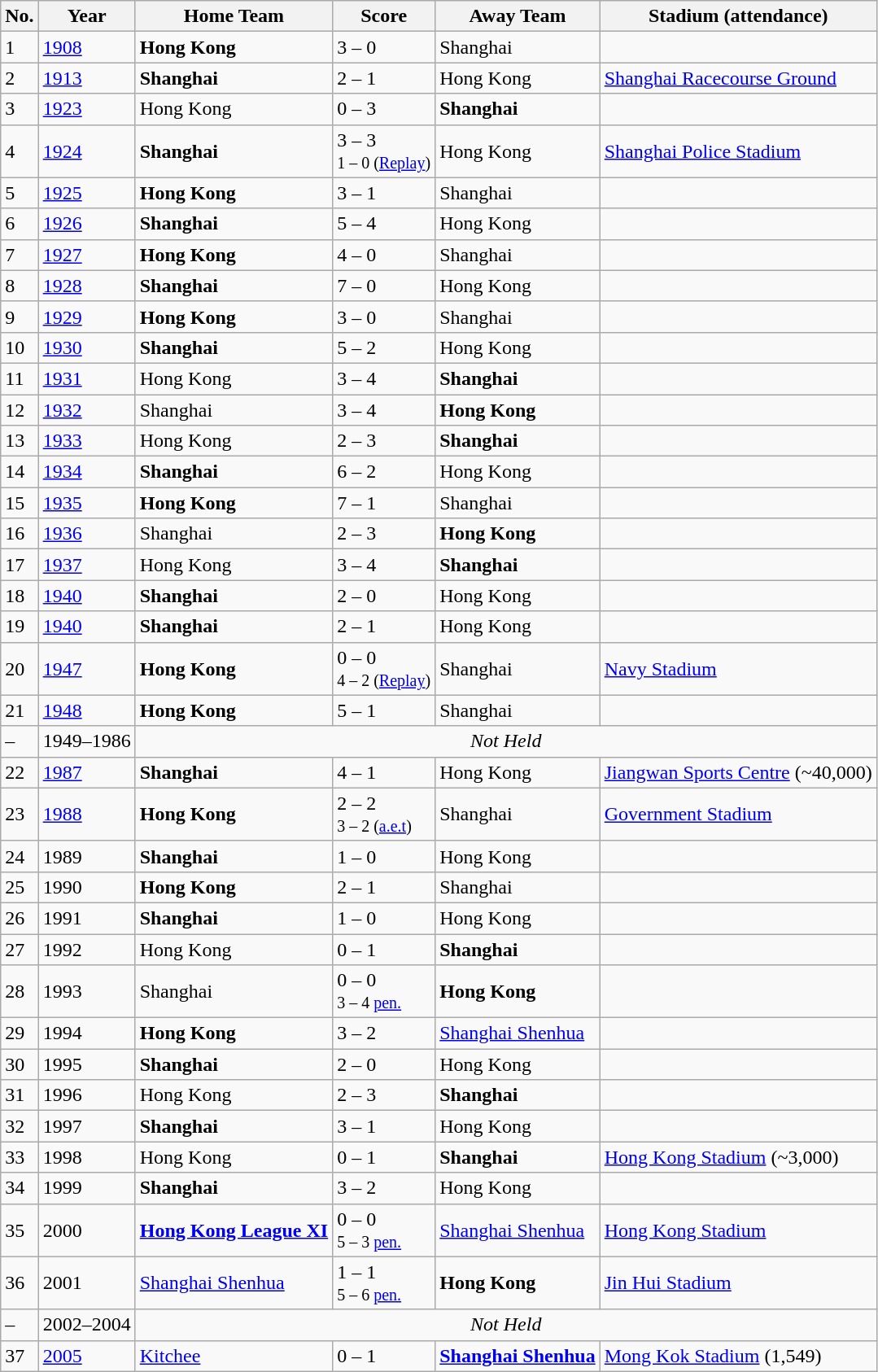<table class="wikitable">
<tr>
<th>No.</th>
<th>Year</th>
<th>Home Team</th>
<th>Score</th>
<th>Away Team</th>
<th>Stadium (attendance)</th>
</tr>
<tr>
<td>1</td>
<td><a href='#'>1908</a></td>
<td><strong>Hong Kong</strong></td>
<td>3 – 0</td>
<td>Shanghai</td>
<td></td>
</tr>
<tr>
<td>2</td>
<td><a href='#'>1913</a></td>
<td><strong>Shanghai</strong></td>
<td>2 – 1</td>
<td>Hong Kong</td>
<td><a href='#'>Shanghai Racecourse Ground</a></td>
</tr>
<tr>
<td>3</td>
<td><a href='#'>1923</a></td>
<td>Hong Kong</td>
<td>0 – 3</td>
<td><strong>Shanghai</strong></td>
<td></td>
</tr>
<tr>
<td>4</td>
<td><a href='#'>1924</a></td>
<td><strong>Shanghai</strong></td>
<td>3 – 3<br><small>1 – 0 (<a href='#'>Replay</a>)</small></td>
<td>Hong Kong</td>
<td><a href='#'>Shanghai Police Stadium</a></td>
</tr>
<tr>
<td>5</td>
<td><a href='#'>1925</a></td>
<td><strong>Hong Kong</strong></td>
<td>3 – 1</td>
<td>Shanghai</td>
<td></td>
</tr>
<tr>
<td>6</td>
<td><a href='#'>1926</a></td>
<td><strong>Shanghai</strong></td>
<td>5 – 4</td>
<td>Hong Kong</td>
<td></td>
</tr>
<tr>
<td>7</td>
<td><a href='#'>1927</a></td>
<td><strong>Hong Kong</strong></td>
<td>4 – 0</td>
<td>Shanghai</td>
<td></td>
</tr>
<tr>
<td>8</td>
<td><a href='#'>1928</a></td>
<td><strong>Shanghai</strong></td>
<td>7 – 0</td>
<td>Hong Kong</td>
<td></td>
</tr>
<tr>
<td>9</td>
<td><a href='#'>1929</a></td>
<td><strong>Hong Kong</strong></td>
<td>3 – 0</td>
<td>Shanghai</td>
<td></td>
</tr>
<tr>
<td>10</td>
<td><a href='#'>1930</a></td>
<td><strong>Shanghai</strong></td>
<td>5 – 2</td>
<td>Hong Kong</td>
<td></td>
</tr>
<tr>
<td>11</td>
<td><a href='#'>1931</a></td>
<td>Hong Kong</td>
<td>3 – 4</td>
<td><strong>Shanghai</strong></td>
<td></td>
</tr>
<tr>
<td>12</td>
<td><a href='#'>1932</a></td>
<td>Shanghai</td>
<td>3 – 4</td>
<td><strong>Hong Kong</strong></td>
<td></td>
</tr>
<tr>
<td>13</td>
<td><a href='#'>1933</a></td>
<td>Hong Kong</td>
<td>2 – 3</td>
<td><strong>Shanghai</strong></td>
<td></td>
</tr>
<tr>
<td>14</td>
<td><a href='#'>1934</a></td>
<td><strong>Shanghai</strong></td>
<td>6 – 2</td>
<td>Hong Kong</td>
<td></td>
</tr>
<tr>
<td>15</td>
<td><a href='#'>1935</a></td>
<td><strong>Hong Kong</strong></td>
<td>7 – 1</td>
<td>Shanghai</td>
<td></td>
</tr>
<tr>
<td>16</td>
<td><a href='#'>1936</a></td>
<td>Shanghai</td>
<td>2 – 3</td>
<td><strong>Hong Kong</strong></td>
<td></td>
</tr>
<tr>
<td>17</td>
<td><a href='#'>1937</a></td>
<td>Hong Kong</td>
<td>3 – 4</td>
<td><strong>Shanghai</strong></td>
<td></td>
</tr>
<tr>
<td>18</td>
<td><a href='#'>1940</a></td>
<td><strong>Shanghai</strong></td>
<td>2 – 0</td>
<td>Hong Kong</td>
<td></td>
</tr>
<tr>
<td>19</td>
<td><a href='#'>1940</a></td>
<td><strong>Shanghai</strong></td>
<td>2 – 1</td>
<td>Hong Kong</td>
<td></td>
</tr>
<tr>
<td>20</td>
<td><a href='#'>1947</a></td>
<td><strong>Hong Kong</strong></td>
<td>0 – 0<br><small>4 – 2 (<a href='#'>Replay</a>)</small></td>
<td>Shanghai</td>
<td><a href='#'>Navy Stadium</a></td>
</tr>
<tr>
<td>21</td>
<td><a href='#'>1948</a></td>
<td><strong>Hong Kong</strong></td>
<td>5 – 1</td>
<td>Shanghai</td>
<td></td>
</tr>
<tr>
<td>–</td>
<td>1949–1986</td>
<td colspan=4 align=center><em>Not Held</em></td>
</tr>
<tr>
<td>22</td>
<td><a href='#'>1987</a></td>
<td><strong>Shanghai</strong></td>
<td>4 – 1</td>
<td>Hong Kong</td>
<td><a href='#'>Jiangwan Sports Centre</a> (~40,000)</td>
</tr>
<tr>
<td>23</td>
<td><a href='#'>1988</a></td>
<td><strong>Hong Kong</strong></td>
<td>2 – 2<br><small>3 – 2 (<a href='#'>a.e.t</a>)</small></td>
<td>Shanghai</td>
<td><a href='#'>Government Stadium</a></td>
</tr>
<tr>
<td>24</td>
<td>1989</td>
<td><strong>Shanghai</strong></td>
<td>1 – 0</td>
<td>Hong Kong</td>
<td></td>
</tr>
<tr>
<td>25</td>
<td>1990</td>
<td><strong>Hong Kong</strong></td>
<td>2 – 1</td>
<td>Shanghai</td>
<td></td>
</tr>
<tr>
<td>26</td>
<td>1991</td>
<td><strong>Shanghai</strong></td>
<td>1 – 0</td>
<td>Hong Kong</td>
<td></td>
</tr>
<tr>
<td>27</td>
<td>1992</td>
<td>Hong Kong</td>
<td>0 – 1</td>
<td><strong>Shanghai</strong></td>
<td></td>
</tr>
<tr>
<td>28</td>
<td>1993</td>
<td>Shanghai</td>
<td>0 – 0<br><small>3 – 4 <a href='#'>pen.</a></small></td>
<td><strong>Hong Kong</strong></td>
<td></td>
</tr>
<tr>
<td>29</td>
<td>1994</td>
<td><strong>Hong Kong</strong></td>
<td>3 – 2</td>
<td><a href='#'>Shanghai Shenhua</a></td>
<td></td>
</tr>
<tr>
<td>30</td>
<td>1995</td>
<td><strong>Shanghai</strong></td>
<td>2 – 0</td>
<td>Hong Kong</td>
<td></td>
</tr>
<tr>
<td>31</td>
<td>1996</td>
<td>Hong Kong</td>
<td>2 – 3</td>
<td><strong>Shanghai</strong></td>
<td></td>
</tr>
<tr>
<td>32</td>
<td>1997</td>
<td><strong>Shanghai</strong></td>
<td>3 – 1</td>
<td>Hong Kong</td>
<td></td>
</tr>
<tr>
<td>33</td>
<td>1998</td>
<td>Hong Kong</td>
<td>0 – 1 </td>
<td><strong>Shanghai</strong></td>
<td><a href='#'>Hong Kong Stadium</a> (~3,000)</td>
</tr>
<tr>
<td>34</td>
<td>1999</td>
<td><strong>Shanghai</strong></td>
<td>3 – 2</td>
<td>Hong Kong</td>
<td></td>
</tr>
<tr>
<td>35</td>
<td>2000</td>
<td><strong><a href='#'>Hong Kong League XI</a></strong></td>
<td>0 – 0<br><small>5 – 3 <a href='#'>pen.</a></small></td>
<td><a href='#'>Shanghai Shenhua</a></td>
<td><a href='#'>Hong Kong Stadium</a></td>
</tr>
<tr>
<td>36</td>
<td>2001</td>
<td><a href='#'>Shanghai Shenhua</a></td>
<td>1 – 1<br><small>5 – 6 <a href='#'>pen.</a></small></td>
<td><strong>Hong Kong</strong></td>
<td><a href='#'>Jin Hui Stadium</a></td>
</tr>
<tr>
<td>–</td>
<td>2002–2004</td>
<td colspan=4 align=center><em>Not Held</em></td>
</tr>
<tr>
<td>37</td>
<td><a href='#'>2005</a></td>
<td><a href='#'>Kitchee</a></td>
<td>0 – 1</td>
<td><strong><a href='#'>Shanghai Shenhua</a></strong></td>
<td><a href='#'>Mong Kok Stadium</a> (1,549)</td>
</tr>
</table>
